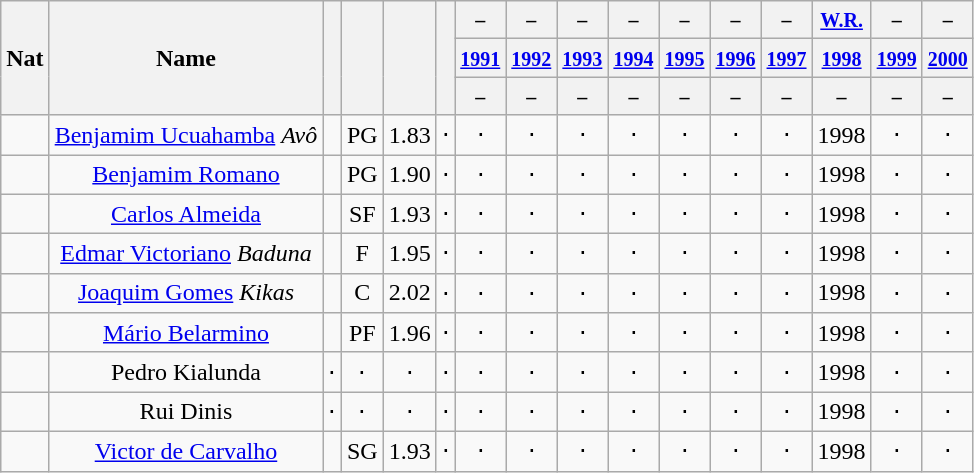<table class="wikitable plainrowheaders sortable" style="text-align:center">
<tr>
<th scope="col" rowspan="3">Nat</th>
<th scope="col" rowspan="3">Name</th>
<th scope="col" rowspan="3"></th>
<th scope="col" rowspan="3"></th>
<th scope="col" rowspan="3"></th>
<th scope="col" rowspan="3"></th>
<th colspan="1"><small>–</small></th>
<th colspan="1"><small>–</small></th>
<th colspan="1"><small>–</small></th>
<th colspan="1"><small>–</small></th>
<th colspan="1"><small>–</small></th>
<th colspan="1"><small>–</small></th>
<th colspan="1"><small>–</small></th>
<th colspan="1"><small><a href='#'>W.R.</a></small></th>
<th colspan="1"><small>–</small></th>
<th colspan="1"><small>–</small></th>
</tr>
<tr>
<th colspan="1"><small><a href='#'>1991</a></small></th>
<th colspan="1"><small><a href='#'>1992</a></small></th>
<th colspan="1"><small><a href='#'>1993</a></small></th>
<th colspan="1"><small><a href='#'>1994</a></small></th>
<th colspan="1"><small><a href='#'>1995</a></small></th>
<th colspan="1"><small><a href='#'>1996</a></small></th>
<th colspan="1"><small><a href='#'>1997</a></small></th>
<th colspan="1"><small><a href='#'>1998</a></small></th>
<th colspan="1"><small><a href='#'>1999</a></small></th>
<th colspan="1"><small><a href='#'>2000</a></small></th>
</tr>
<tr>
<th scope="col" rowspan="1"><small>–</small></th>
<th scope="col" rowspan="1"><small>–</small></th>
<th scope="col" rowspan="1"><small>–</small></th>
<th scope="col" rowspan="1"><small>–</small></th>
<th scope="col" rowspan="1"><small>–</small></th>
<th scope="col" rowspan="1"><small>–</small></th>
<th scope="col" rowspan="1"><small>–</small></th>
<th scope="col" rowspan="1"><small>–</small></th>
<th scope="col" rowspan="1"><small>–</small></th>
<th scope="col" rowspan="1"><small>–</small></th>
</tr>
<tr>
<td></td>
<td><a href='#'>Benjamim Ucuahamba</a> <em>Avô</em></td>
<td></td>
<td data-sort-value="1">PG</td>
<td>1.83</td>
<td>⋅</td>
<td>⋅</td>
<td>⋅</td>
<td>⋅</td>
<td>⋅</td>
<td>⋅</td>
<td>⋅</td>
<td>⋅</td>
<td>1998</td>
<td>⋅</td>
<td>⋅</td>
</tr>
<tr>
<td></td>
<td><a href='#'>Benjamim Romano</a></td>
<td></td>
<td data-sort-value="1">PG</td>
<td>1.90</td>
<td>⋅</td>
<td>⋅</td>
<td>⋅</td>
<td>⋅</td>
<td>⋅</td>
<td>⋅</td>
<td>⋅</td>
<td>⋅</td>
<td>1998</td>
<td>⋅</td>
<td>⋅</td>
</tr>
<tr>
<td></td>
<td><a href='#'>Carlos Almeida</a></td>
<td></td>
<td data-sort-value="3">SF</td>
<td>1.93</td>
<td>⋅</td>
<td>⋅</td>
<td>⋅</td>
<td>⋅</td>
<td>⋅</td>
<td>⋅</td>
<td>⋅</td>
<td>⋅</td>
<td>1998</td>
<td>⋅</td>
<td>⋅</td>
</tr>
<tr>
<td></td>
<td><a href='#'>Edmar Victoriano</a> <em>Baduna</em></td>
<td></td>
<td data-sort-value="3">F</td>
<td>1.95</td>
<td>⋅</td>
<td>⋅</td>
<td>⋅</td>
<td>⋅</td>
<td>⋅</td>
<td>⋅</td>
<td>⋅</td>
<td>⋅</td>
<td>1998</td>
<td>⋅</td>
<td>⋅</td>
</tr>
<tr>
<td></td>
<td><a href='#'>Joaquim Gomes</a> <em>Kikas</em></td>
<td></td>
<td>C</td>
<td>2.02</td>
<td>⋅</td>
<td>⋅</td>
<td>⋅</td>
<td>⋅</td>
<td>⋅</td>
<td>⋅</td>
<td>⋅</td>
<td>⋅</td>
<td>1998</td>
<td>⋅</td>
<td>⋅</td>
</tr>
<tr>
<td></td>
<td data-sort-value="Mario"><a href='#'>Mário Belarmino</a></td>
<td></td>
<td data-sort-value="4">PF</td>
<td>1.96</td>
<td>⋅</td>
<td>⋅</td>
<td>⋅</td>
<td>⋅</td>
<td>⋅</td>
<td>⋅</td>
<td>⋅</td>
<td>⋅</td>
<td>1998</td>
<td>⋅</td>
<td>⋅</td>
</tr>
<tr>
<td></td>
<td>Pedro Kialunda</td>
<td>⋅</td>
<td>⋅</td>
<td>⋅</td>
<td>⋅</td>
<td>⋅</td>
<td>⋅</td>
<td>⋅</td>
<td>⋅</td>
<td>⋅</td>
<td>⋅</td>
<td>⋅</td>
<td>1998</td>
<td>⋅</td>
<td>⋅</td>
</tr>
<tr>
<td></td>
<td>Rui Dinis</td>
<td>⋅</td>
<td>⋅</td>
<td>⋅</td>
<td>⋅</td>
<td>⋅</td>
<td>⋅</td>
<td>⋅</td>
<td>⋅</td>
<td>⋅</td>
<td>⋅</td>
<td>⋅</td>
<td>1998</td>
<td>⋅</td>
<td>⋅</td>
</tr>
<tr>
<td></td>
<td><a href='#'>Victor de Carvalho</a></td>
<td></td>
<td data-sort-value="2">SG</td>
<td>1.93</td>
<td>⋅</td>
<td>⋅</td>
<td>⋅</td>
<td>⋅</td>
<td>⋅</td>
<td>⋅</td>
<td>⋅</td>
<td>⋅</td>
<td>1998</td>
<td>⋅</td>
<td>⋅</td>
</tr>
</table>
